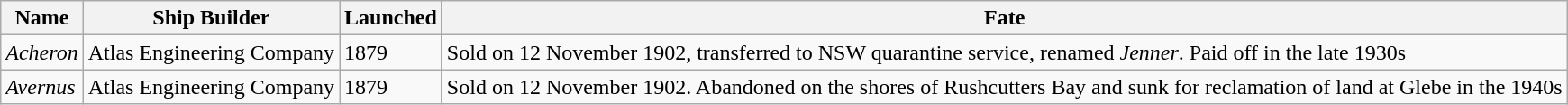<table class="wikitable" style="text-align:left">
<tr>
<th>Name</th>
<th>Ship Builder</th>
<th>Launched</th>
<th>Fate</th>
</tr>
<tr>
<td><em>Acheron</em></td>
<td>Atlas Engineering Company</td>
<td>1879</td>
<td>Sold on 12 November 1902, transferred to NSW quarantine service, renamed <em>Jenner</em>.  Paid off in the late 1930s</td>
</tr>
<tr>
<td><em>Avernus</em></td>
<td>Atlas Engineering Company</td>
<td>1879</td>
<td>Sold on 12 November 1902. Abandoned on the shores of Rushcutters Bay and sunk for reclamation of land at Glebe in the 1940s</td>
</tr>
</table>
